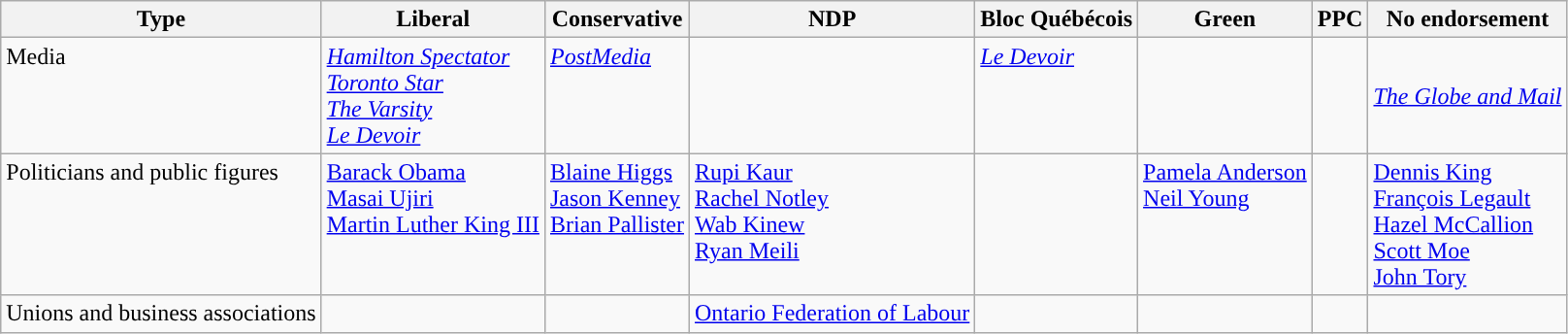<table class="wikitable">
<tr>
<th>Type</th>
<th style="background-color:">Liberal</th>
<th style="background-color:">Conservative</th>
<th style="background-color:">NDP</th>
<th style="background-color:">Bloc Québécois</th>
<th style="background-color:">Green</th>
<th style="background-color:"><span>PPC</span></th>
<th style="background-color:">No endorsement</th>
</tr>
<tr>
<td valign="top">Media</td>
<td valign="top"><em><a href='#'>Hamilton Spectator</a></em><br><em><a href='#'>Toronto Star</a></em><br><em><a href='#'>The Varsity</a></em><br><em><a href='#'>Le Devoir</a></em></td>
<td valign="top"><em><a href='#'>PostMedia</a></em></td>
<td></td>
<td valign="top"><em><a href='#'>Le Devoir</a></em></td>
<td></td>
<td></td>
<td><em><a href='#'>The Globe and Mail</a></em></td>
</tr>
<tr>
<td valign="top">Politicians and public figures</td>
<td valign="top"><a href='#'>Barack Obama</a><br><a href='#'>Masai Ujiri</a><br><a href='#'>Martin Luther King III</a></td>
<td valign="top"><a href='#'>Blaine Higgs</a><br><a href='#'>Jason Kenney</a><br><a href='#'>Brian Pallister</a></td>
<td valign="top"><a href='#'>Rupi Kaur</a><br><a href='#'>Rachel Notley</a><br><a href='#'>Wab Kinew</a><br><a href='#'>Ryan Meili</a></td>
<td></td>
<td valign="top"><a href='#'>Pamela Anderson</a><br><a href='#'>Neil Young</a></td>
<td></td>
<td valign="top"><a href='#'>Dennis King</a><br><a href='#'>François Legault</a><br><a href='#'>Hazel McCallion</a><br><a href='#'>Scott Moe</a><br><a href='#'>John Tory</a></td>
</tr>
<tr>
<td valign="top">Unions and business associations</td>
<td></td>
<td></td>
<td valign="top"><a href='#'>Ontario Federation of Labour</a></td>
<td></td>
<td></td>
<td></td>
<td></td>
</tr>
</table>
